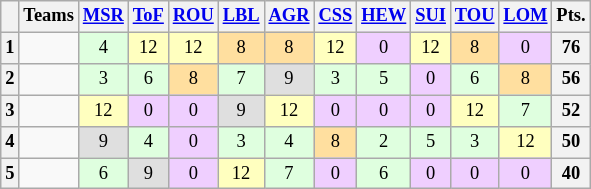<table class="wikitable" style="font-size:77%; text-align:center">
<tr>
<th></th>
<th>Teams</th>
<th><a href='#'>MSR</a></th>
<th><a href='#'>ToF</a></th>
<th><a href='#'>ROU</a></th>
<th><a href='#'>LBL</a></th>
<th><a href='#'>AGR</a></th>
<th><a href='#'>CSS</a></th>
<th><a href='#'>HEW</a></th>
<th><a href='#'>SUI</a></th>
<th><a href='#'>TOU</a></th>
<th><a href='#'>LOM</a></th>
<th>Pts.</th>
</tr>
<tr>
<th>1</th>
<td style="text-align:left;"></td>
<td style="background:#dfffdf;">4</td>
<td style="background:#FFFFBF;">12</td>
<td style="background:#FFFFBF;">12</td>
<td style="background:#ffdf9f;">8</td>
<td style="background:#ffdf9f;">8</td>
<td style="background:#FFFFBF;">12</td>
<td style="background:#EFCFFF;">0</td>
<td style="background:#FFFFBF;">12</td>
<td style="background:#ffdf9f;">8</td>
<td style="background:#EFCFFF;">0</td>
<th>76</th>
</tr>
<tr>
<th>2</th>
<td style="text-align:left;"></td>
<td style="background:#dfffdf;">3</td>
<td style="background:#dfffdf;">6</td>
<td style="background:#ffdf9f;">8</td>
<td style="background:#dfffdf;">7</td>
<td style="background:#dfdfdf;">9</td>
<td style="background:#dfffdf;">3</td>
<td style="background:#dfffdf;">5</td>
<td style="background:#EFCFFF;">0</td>
<td style="background:#dfffdf;">6</td>
<td style="background:#ffdf9f;">8</td>
<th>56</th>
</tr>
<tr>
<th>3</th>
<td style="text-align:left;"></td>
<td style="background:#FFFFBF;">12</td>
<td style="background:#EFCFFF;">0</td>
<td style="background:#EFCFFF;">0</td>
<td style="background:#dfdfdf;">9</td>
<td style="background:#FFFFBF;">12</td>
<td style="background:#EFCFFF;">0</td>
<td style="background:#EFCFFF;">0</td>
<td style="background:#EFCFFF;">0</td>
<td style="background:#FFFFBF;">12</td>
<td style="background:#dfffdf;">7</td>
<th>52</th>
</tr>
<tr>
<th>4</th>
<td style="text-align:left;"></td>
<td style="background:#dfdfdf;">9</td>
<td style="background:#dfffdf;">4</td>
<td style="background:#EFCFFF;">0</td>
<td style="background:#dfffdf;">3</td>
<td style="background:#dfffdf;">4</td>
<td style="background:#ffdf9f;">8</td>
<td style="background:#dfffdf;">2</td>
<td style="background:#dfffdf;">5</td>
<td style="background:#dfffdf;">3</td>
<td style="background:#FFFFBF;">12</td>
<th>50</th>
</tr>
<tr>
<th>5</th>
<td style="text-align:left;"></td>
<td style="background:#dfffdf;">6</td>
<td style="background:#dfdfdf;">9</td>
<td style="background:#EFCFFF;">0</td>
<td style="background:#FFFFBF;">12</td>
<td style="background:#dfffdf;">7</td>
<td style="background:#EFCFFF;">0</td>
<td style="background:#dfffdf;">6</td>
<td style="background:#EFCFFF;">0</td>
<td style="background:#EFCFFF;">0</td>
<td style="background:#EFCFFF;">0</td>
<th>40</th>
</tr>
</table>
